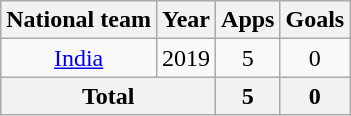<table class="wikitable" style="text-align:center">
<tr>
<th>National team</th>
<th>Year</th>
<th>Apps</th>
<th>Goals</th>
</tr>
<tr>
<td rowspan=1><a href='#'>India</a></td>
<td>2019</td>
<td>5</td>
<td>0</td>
</tr>
<tr>
<th colspan=2>Total</th>
<th>5</th>
<th>0</th>
</tr>
</table>
